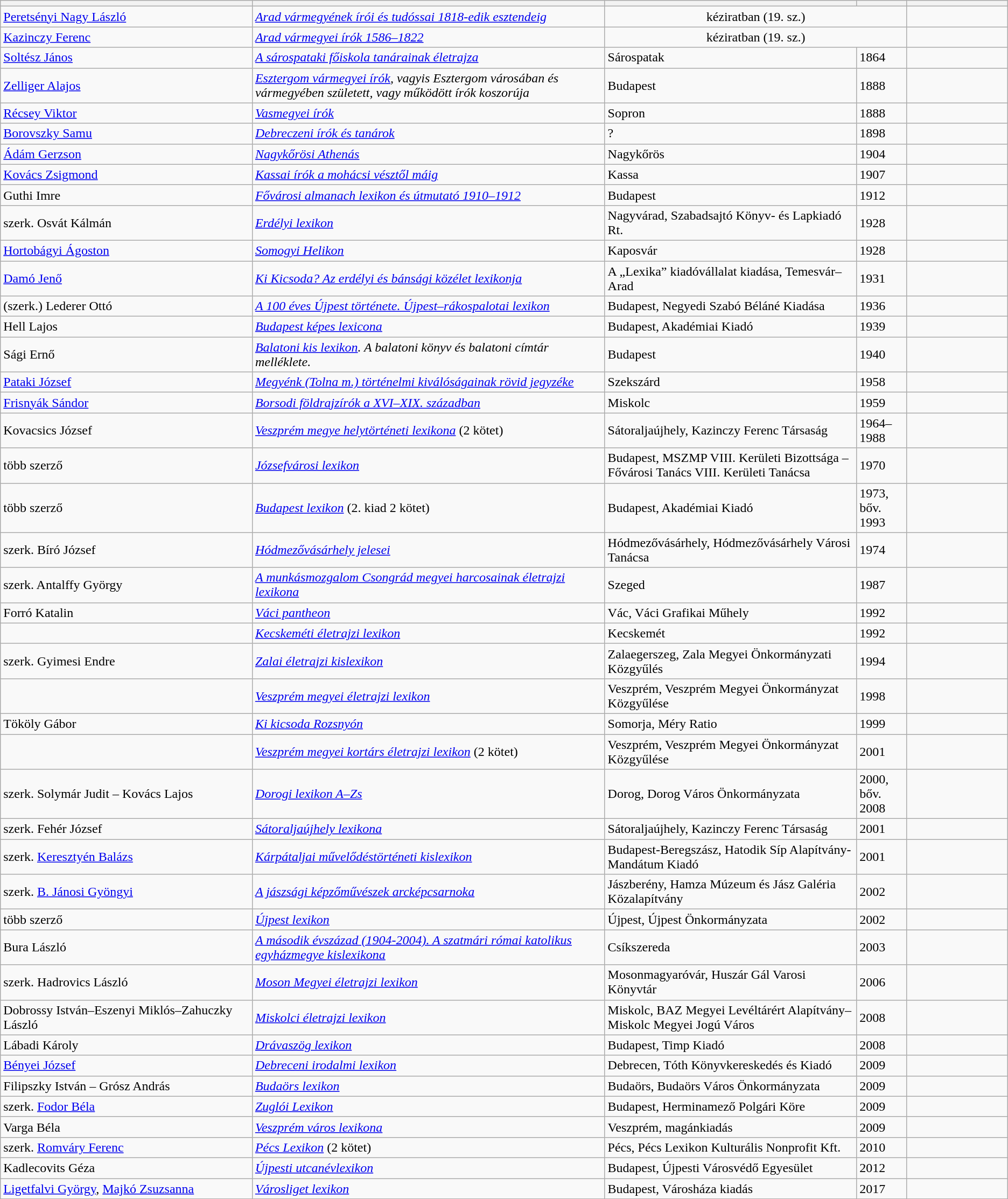<table class="wikitable sortable">
<tr>
<th bgcolor="#DAA520" width="25%"></th>
<th bgcolor="#DAA520" width="35%"></th>
<th bgcolor="#DAA520" width="25%"></th>
<th bgcolor="#DAA520" width="5%"></th>
<th bgcolor="#DAA520" width="10%"></th>
</tr>
<tr>
<td><a href='#'>Peretsényi Nagy László</a></td>
<td><em><a href='#'>Arad vármegyének írói és tudóssai 1818-edik esztendeig</a></em></td>
<td colspan=2 style="text-align:center;">kéziratban (19. sz.)</td>
<td></td>
</tr>
<tr>
<td><a href='#'>Kazinczy Ferenc</a></td>
<td><em><a href='#'>Arad vármegyei írók 1586–1822</a></em></td>
<td colspan=2 style="text-align:center;">kéziratban (19. sz.)</td>
<td></td>
</tr>
<tr>
<td><a href='#'>Soltész János</a></td>
<td><em><a href='#'>A sárospataki főiskola tanárainak életrajza</a></em></td>
<td>Sárospatak</td>
<td>1864</td>
<td></td>
</tr>
<tr>
<td><a href='#'>Zelliger Alajos</a></td>
<td><em><a href='#'>Esztergom vármegyei írók</a>, vagyis Esztergom városában és vármegyében született, vagy működött írók koszorúja</em></td>
<td>Budapest</td>
<td>1888</td>
<td></td>
</tr>
<tr>
<td><a href='#'>Récsey Viktor</a></td>
<td><em><a href='#'>Vasmegyei írók</a></em></td>
<td>Sopron</td>
<td>1888</td>
<td></td>
</tr>
<tr>
<td><a href='#'>Borovszky Samu</a></td>
<td><em><a href='#'>Debreczeni írók és tanárok</a></em></td>
<td>?</td>
<td>1898</td>
<td></td>
</tr>
<tr>
<td><a href='#'>Ádám Gerzson</a></td>
<td><em><a href='#'>Nagykőrösi Athenás</a></em></td>
<td>Nagykőrös</td>
<td>1904</td>
<td></td>
</tr>
<tr>
<td><a href='#'>Kovács Zsigmond</a></td>
<td><em><a href='#'>Kassai írók a mohácsi vésztől máig</a></em></td>
<td>Kassa</td>
<td>1907</td>
<td></td>
</tr>
<tr>
<td>Guthi Imre</td>
<td><em><a href='#'>Fővárosi almanach lexikon és útmutató 1910–1912</a></em></td>
<td>Budapest</td>
<td>1912</td>
<td></td>
</tr>
<tr>
<td>szerk. Osvát Kálmán</td>
<td><em><a href='#'>Erdélyi lexikon </a></em></td>
<td>Nagyvárad, Szabadsajtó Könyv- és Lapkiadó Rt.</td>
<td>1928</td>
<td></td>
</tr>
<tr>
<td><a href='#'>Hortobágyi Ágoston</a></td>
<td><em><a href='#'>Somogyi Helikon</a></em></td>
<td>Kaposvár</td>
<td>1928</td>
<td></td>
</tr>
<tr>
<td><a href='#'>Damó Jenő</a></td>
<td><em><a href='#'>Ki Kicsoda? Az erdélyi és bánsági közélet lexikonja</a></em></td>
<td>A „Lexika” kiadóvállalat kiadása, Temesvár–Arad</td>
<td>1931</td>
<td></td>
</tr>
<tr>
<td>(szerk.) Lederer Ottó</td>
<td><em><a href='#'>A 100 éves Újpest története. Újpest–rákospalotai lexikon</a></em></td>
<td>Budapest, Negyedi Szabó Béláné Kiadása</td>
<td>1936</td>
<td></td>
</tr>
<tr>
<td>Hell Lajos</td>
<td><em><a href='#'>Budapest képes lexicona</a></em></td>
<td>Budapest, Akadémiai Kiadó</td>
<td>1939</td>
<td></td>
</tr>
<tr>
<td>Sági Ernő</td>
<td><em><a href='#'>Balatoni kis lexikon</a>. A balatoni könyv és balatoni címtár melléklete.</em></td>
<td>Budapest</td>
<td>1940</td>
<td></td>
</tr>
<tr>
<td><a href='#'>Pataki József</a></td>
<td><em><a href='#'>Megyénk (Tolna m.) történelmi kiválóságainak rövid jegyzéke</a></em></td>
<td>Szekszárd</td>
<td>1958</td>
<td></td>
</tr>
<tr>
<td><a href='#'>Frisnyák Sándor</a></td>
<td><em><a href='#'>Borsodi földrajzírók a XVI–XIX. században</a></em></td>
<td>Miskolc</td>
<td>1959</td>
<td></td>
</tr>
<tr>
<td>Kovacsics József</td>
<td><em><a href='#'>Veszprém megye helytörténeti lexikona</a></em> (2 kötet)</td>
<td>Sátoraljaújhely, Kazinczy Ferenc Társaság</td>
<td>1964–1988</td>
<td></td>
</tr>
<tr>
<td>több szerző</td>
<td><em><a href='#'>Józsefvárosi lexikon</a></em></td>
<td>Budapest, MSZMP VIII. Kerületi Bizottsága – Fővárosi Tanács VIII. Kerületi Tanácsa</td>
<td>1970</td>
<td></td>
</tr>
<tr>
<td>több szerző</td>
<td><em><a href='#'>Budapest lexikon</a></em> (2. kiad 2 kötet)</td>
<td>Budapest, Akadémiai Kiadó</td>
<td>1973, bőv. 1993</td>
<td></td>
</tr>
<tr>
<td>szerk. Bíró József</td>
<td><em><a href='#'>Hódmezővásárhely jelesei</a></em></td>
<td>Hódmezővásárhely, Hódmezővásárhely Városi Tanácsa</td>
<td>1974</td>
<td></td>
</tr>
<tr>
<td>szerk. Antalffy György</td>
<td><em><a href='#'>A munkásmozgalom Csongrád megyei harcosainak életrajzi lexikona</a></em></td>
<td>Szeged</td>
<td>1987</td>
<td></td>
</tr>
<tr>
<td>Forró Katalin</td>
<td><em><a href='#'>Váci pantheon</a></em></td>
<td>Vác, Váci Grafikai Műhely</td>
<td>1992</td>
<td></td>
</tr>
<tr>
<td></td>
<td><em><a href='#'>Kecskeméti életrajzi lexikon</a></em></td>
<td>Kecskemét</td>
<td>1992</td>
<td></td>
</tr>
<tr>
<td>szerk. Gyimesi Endre</td>
<td><em><a href='#'>Zalai életrajzi kislexikon</a></em></td>
<td>Zalaegerszeg, Zala Megyei Önkormányzati Közgyűlés</td>
<td>1994</td>
<td></td>
</tr>
<tr>
<td></td>
<td><em><a href='#'>Veszprém megyei életrajzi lexikon</a></em></td>
<td>Veszprém, Veszprém Megyei Önkormányzat Közgyűlése</td>
<td>1998</td>
<td></td>
</tr>
<tr>
<td>Tököly Gábor</td>
<td><em><a href='#'>Ki kicsoda Rozsnyón</a></em></td>
<td>Somorja, Méry Ratio</td>
<td>1999</td>
<td></td>
</tr>
<tr>
<td></td>
<td><em><a href='#'>Veszprém megyei kortárs életrajzi lexikon</a></em> (2 kötet)</td>
<td>Veszprém, Veszprém Megyei Önkormányzat Közgyűlése</td>
<td>2001</td>
<td></td>
</tr>
<tr>
<td>szerk. Solymár Judit – Kovács Lajos</td>
<td><em><a href='#'>Dorogi lexikon A–Zs</a></em></td>
<td>Dorog, Dorog Város Önkormányzata</td>
<td>2000, bőv. 2008</td>
<td></td>
</tr>
<tr>
<td>szerk. Fehér József</td>
<td><em><a href='#'>Sátoraljaújhely lexikona</a></em></td>
<td>Sátoraljaújhely, Kazinczy Ferenc Társaság</td>
<td>2001</td>
<td></td>
</tr>
<tr>
<td>szerk. <a href='#'>Keresztyén Balázs</a></td>
<td><em><a href='#'>Kárpátaljai művelődéstörténeti kislexikon</a></em></td>
<td>Budapest-Beregszász, Hatodik Síp Alapítvány-Mandátum Kiadó</td>
<td>2001</td>
<td></td>
</tr>
<tr>
<td>szerk. <a href='#'>B. Jánosi Gyöngyi</a></td>
<td><em><a href='#'>A jászsági képzőművészek arcképcsarnoka</a></em></td>
<td>Jászberény, Hamza Múzeum és Jász Galéria Közalapítvány</td>
<td>2002</td>
<td></td>
</tr>
<tr>
<td>több szerző</td>
<td><em><a href='#'>Újpest lexikon</a></em></td>
<td>Újpest, Újpest Önkormányzata</td>
<td>2002</td>
<td></td>
</tr>
<tr>
<td>Bura László</td>
<td><em><a href='#'>A második évszázad (1904-2004). A szatmári római katolikus egyházmegye kislexikona</a></em></td>
<td>Csíkszereda</td>
<td>2003</td>
<td></td>
</tr>
<tr>
<td>szerk. Hadrovics László</td>
<td><em><a href='#'>Moson Megyei életrajzi lexikon</a></em></td>
<td>Mosonmagyaróvár,  Huszár Gál Varosi Könyvtár</td>
<td>2006</td>
<td></td>
</tr>
<tr>
<td>Dobrossy István–Eszenyi Miklós–Zahuczky László</td>
<td><em><a href='#'>Miskolci életrajzi lexikon</a></em></td>
<td>Miskolc, BAZ Megyei Levéltárért Alapítvány–Miskolc Megyei Jogú Város</td>
<td>2008</td>
<td></td>
</tr>
<tr>
<td>Lábadi Károly</td>
<td><em><a href='#'>Drávaszög lexikon</a></em></td>
<td>Budapest, Timp Kiadó</td>
<td>2008</td>
<td></td>
</tr>
<tr>
<td><a href='#'>Bényei József</a></td>
<td><em><a href='#'>Debreceni irodalmi lexikon</a></em></td>
<td>Debrecen, Tóth Könyvkereskedés és Kiadó</td>
<td>2009</td>
<td></td>
</tr>
<tr>
<td>Filipszky István – Grósz András</td>
<td><em><a href='#'>Budaörs lexikon</a></em></td>
<td>Budaörs, Budaörs Város Önkormányzata</td>
<td>2009</td>
<td></td>
</tr>
<tr>
<td>szerk. <a href='#'>Fodor Béla</a></td>
<td><em><a href='#'>Zuglói Lexikon</a></em></td>
<td>Budapest, Herminamező Polgári Köre</td>
<td>2009</td>
<td></td>
</tr>
<tr>
<td>Varga Béla</td>
<td><em><a href='#'>Veszprém város lexikona</a></em></td>
<td>Veszprém, magánkiadás</td>
<td>2009</td>
<td></td>
</tr>
<tr>
<td>szerk. <a href='#'>Romváry Ferenc</a></td>
<td><em><a href='#'>Pécs Lexikon</a></em> (2 kötet)</td>
<td>Pécs, Pécs Lexikon Kulturális Nonprofit Kft.</td>
<td>2010</td>
<td></td>
</tr>
<tr>
<td>Kadlecovits Géza</td>
<td><em><a href='#'>Újpesti utcanévlexikon</a></em></td>
<td>Budapest, Újpesti Városvédő Egyesület</td>
<td>2012</td>
<td></td>
</tr>
<tr>
<td><a href='#'>Ligetfalvi György</a>, <a href='#'>Majkó Zsuzsanna</a></td>
<td><em><a href='#'>Városliget lexikon</a></em></td>
<td>Budapest, Városháza kiadás</td>
<td>2017</td>
<td></td>
</tr>
</table>
